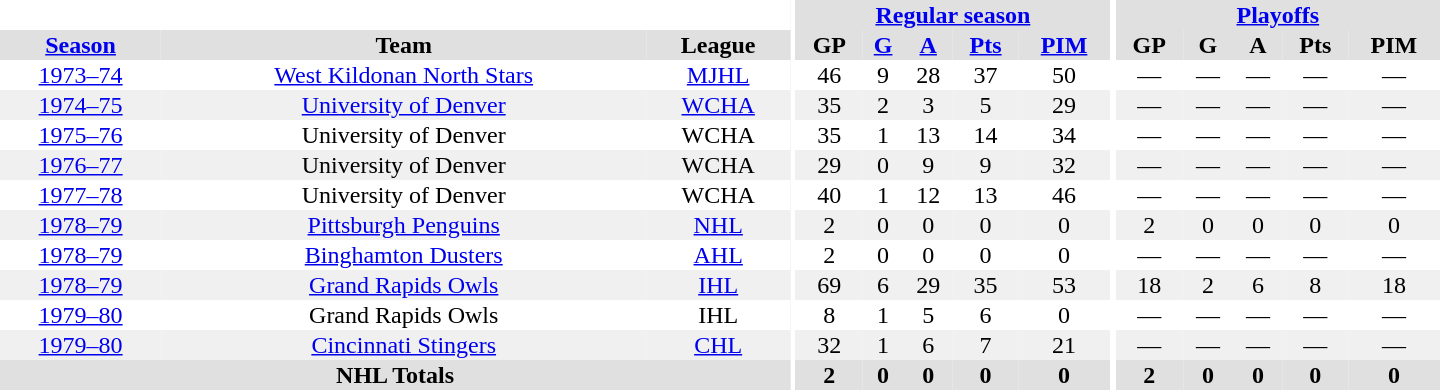<table border="0" cellpadding="1" cellspacing="0" style="text-align:center; width:60em">
<tr bgcolor="#e0e0e0">
<th colspan="3" bgcolor="#ffffff"></th>
<th rowspan="100" bgcolor="#ffffff"></th>
<th colspan="5"><a href='#'>Regular season</a></th>
<th rowspan="100" bgcolor="#ffffff"></th>
<th colspan="5"><a href='#'>Playoffs</a></th>
</tr>
<tr bgcolor="#e0e0e0">
<th><a href='#'>Season</a></th>
<th>Team</th>
<th>League</th>
<th>GP</th>
<th><a href='#'>G</a></th>
<th><a href='#'>A</a></th>
<th><a href='#'>Pts</a></th>
<th><a href='#'>PIM</a></th>
<th>GP</th>
<th>G</th>
<th>A</th>
<th>Pts</th>
<th>PIM</th>
</tr>
<tr>
<td><a href='#'>1973–74</a></td>
<td><a href='#'>West Kildonan North Stars</a></td>
<td><a href='#'>MJHL</a></td>
<td>46</td>
<td>9</td>
<td>28</td>
<td>37</td>
<td>50</td>
<td>—</td>
<td>—</td>
<td>—</td>
<td>—</td>
<td>—</td>
</tr>
<tr bgcolor="#f0f0f0">
<td><a href='#'>1974–75</a></td>
<td><a href='#'>University of Denver</a></td>
<td><a href='#'>WCHA</a></td>
<td>35</td>
<td>2</td>
<td>3</td>
<td>5</td>
<td>29</td>
<td>—</td>
<td>—</td>
<td>—</td>
<td>—</td>
<td>—</td>
</tr>
<tr>
<td><a href='#'>1975–76</a></td>
<td>University of Denver</td>
<td>WCHA</td>
<td>35</td>
<td>1</td>
<td>13</td>
<td>14</td>
<td>34</td>
<td>—</td>
<td>—</td>
<td>—</td>
<td>—</td>
<td>—</td>
</tr>
<tr bgcolor="#f0f0f0">
<td><a href='#'>1976–77</a></td>
<td>University of Denver</td>
<td>WCHA</td>
<td>29</td>
<td>0</td>
<td>9</td>
<td>9</td>
<td>32</td>
<td>—</td>
<td>—</td>
<td>—</td>
<td>—</td>
<td>—</td>
</tr>
<tr>
<td><a href='#'>1977–78</a></td>
<td>University of Denver</td>
<td>WCHA</td>
<td>40</td>
<td>1</td>
<td>12</td>
<td>13</td>
<td>46</td>
<td>—</td>
<td>—</td>
<td>—</td>
<td>—</td>
<td>—</td>
</tr>
<tr bgcolor="#f0f0f0">
<td><a href='#'>1978–79</a></td>
<td><a href='#'>Pittsburgh Penguins</a></td>
<td><a href='#'>NHL</a></td>
<td>2</td>
<td>0</td>
<td>0</td>
<td>0</td>
<td>0</td>
<td>2</td>
<td>0</td>
<td>0</td>
<td>0</td>
<td>0</td>
</tr>
<tr>
<td><a href='#'>1978–79</a></td>
<td><a href='#'>Binghamton Dusters</a></td>
<td><a href='#'>AHL</a></td>
<td>2</td>
<td>0</td>
<td>0</td>
<td>0</td>
<td>0</td>
<td>—</td>
<td>—</td>
<td>—</td>
<td>—</td>
<td>—</td>
</tr>
<tr bgcolor="#f0f0f0">
<td><a href='#'>1978–79</a></td>
<td><a href='#'>Grand Rapids Owls</a></td>
<td><a href='#'>IHL</a></td>
<td>69</td>
<td>6</td>
<td>29</td>
<td>35</td>
<td>53</td>
<td>18</td>
<td>2</td>
<td>6</td>
<td>8</td>
<td>18</td>
</tr>
<tr>
<td><a href='#'>1979–80</a></td>
<td>Grand Rapids Owls</td>
<td>IHL</td>
<td>8</td>
<td>1</td>
<td>5</td>
<td>6</td>
<td>0</td>
<td>—</td>
<td>—</td>
<td>—</td>
<td>—</td>
<td>—</td>
</tr>
<tr bgcolor="#f0f0f0">
<td><a href='#'>1979–80</a></td>
<td><a href='#'>Cincinnati Stingers</a></td>
<td><a href='#'>CHL</a></td>
<td>32</td>
<td>1</td>
<td>6</td>
<td>7</td>
<td>21</td>
<td>—</td>
<td>—</td>
<td>—</td>
<td>—</td>
<td>—</td>
</tr>
<tr bgcolor="#e0e0e0">
<th colspan="3">NHL Totals</th>
<th>2</th>
<th>0</th>
<th>0</th>
<th>0</th>
<th>0</th>
<th>2</th>
<th>0</th>
<th>0</th>
<th>0</th>
<th>0</th>
</tr>
</table>
